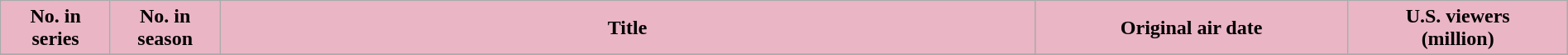<table class="wikitable plainrowheaders" style="width:100%;">
<tr>
<th scope="col" style="background-color: #EAB5C5; color: #000000;" width=7%>No. in<br>series</th>
<th scope="col" style="background-color: #EAB5C5; color: #000000;" width=7%>No. in<br>season</th>
<th scope="col" style="background-color: #EAB5C5; color: #000000;">Title</th>
<th scope="col" style="background-color: #EAB5C5; color: #000000;" width=20%>Original air date</th>
<th scope="col" style="background-color: #EAB5C5; color: #000000;" width=14%>U.S. viewers<br>(million)</th>
</tr>
<tr>
</tr>
</table>
